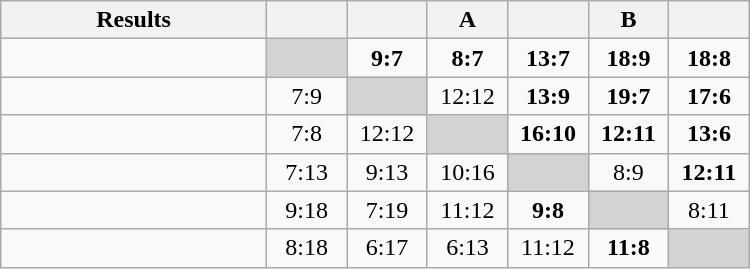<table class=wikitable style="text-align:center" width="500">
<tr>
<th width=33%>Results</th>
<th width=10%></th>
<th width=10%></th>
<th width=10%> A</th>
<th width=10%></th>
<th width=10%> B</th>
<th width=10%></th>
</tr>
<tr>
<td align="right"></td>
<td bgcolor=lightgrey></td>
<td><strong>9:7</strong></td>
<td><strong>8:7</strong></td>
<td><strong>13:7</strong></td>
<td><strong>18:9</strong></td>
<td><strong>18:8</strong></td>
</tr>
<tr>
<td align="right"></td>
<td>7:9</td>
<td bgcolor=lightgrey></td>
<td>12:12</td>
<td><strong>13:9</strong></td>
<td><strong>19:7</strong></td>
<td><strong>17:6</strong></td>
</tr>
<tr>
<td align="right"></td>
<td>7:8</td>
<td>12:12</td>
<td bgcolor=lightgrey></td>
<td><strong>16:10</strong></td>
<td><strong>12:11</strong></td>
<td><strong>13:6</strong></td>
</tr>
<tr>
<td align="right"></td>
<td>7:13</td>
<td>9:13</td>
<td>10:16</td>
<td bgcolor=lightgrey></td>
<td>8:9</td>
<td><strong>12:11</strong></td>
</tr>
<tr>
<td align="right"></td>
<td>9:18</td>
<td>7:19</td>
<td>11:12</td>
<td><strong>9:8</strong></td>
<td bgcolor=lightgrey></td>
<td>8:11</td>
</tr>
<tr>
<td align="right"></td>
<td>8:18</td>
<td>6:17</td>
<td>6:13</td>
<td>11:12</td>
<td><strong>11:8</strong></td>
<td bgcolor=lightgrey></td>
</tr>
</table>
